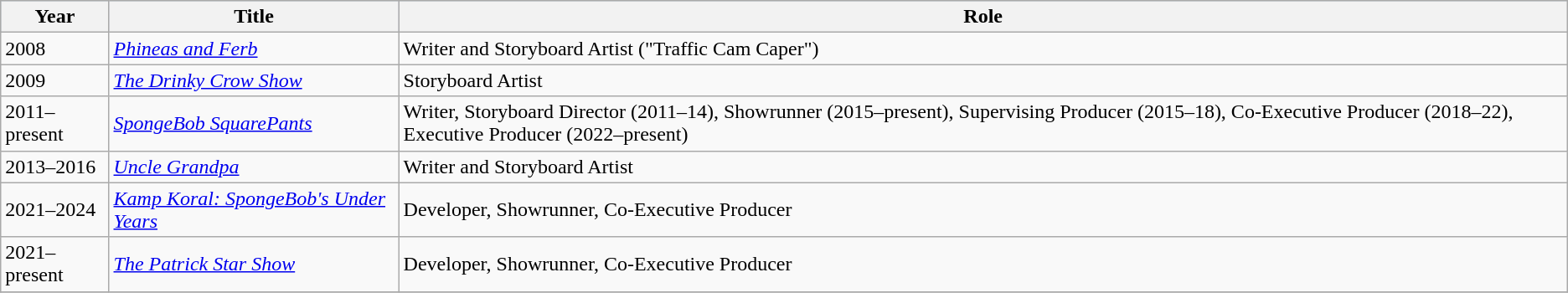<table class="wikitable">
<tr style="background:#b0c4de; text-align:center;">
<th>Year</th>
<th>Title</th>
<th>Role</th>
</tr>
<tr>
<td>2008</td>
<td><em><a href='#'>Phineas and Ferb</a></em></td>
<td>Writer and Storyboard Artist ("Traffic Cam Caper")</td>
</tr>
<tr>
<td>2009</td>
<td><em><a href='#'>The Drinky Crow Show</a></em></td>
<td>Storyboard Artist</td>
</tr>
<tr>
<td>2011–present</td>
<td><em><a href='#'>SpongeBob SquarePants</a></em></td>
<td>Writer, Storyboard Director (2011–14), Showrunner (2015–present), Supervising Producer (2015–18), Co-Executive Producer (2018–22), Executive Producer (2022–present)</td>
</tr>
<tr>
<td>2013–2016</td>
<td><em><a href='#'>Uncle Grandpa</a></em></td>
<td>Writer and Storyboard Artist</td>
</tr>
<tr>
<td>2021–2024</td>
<td><em><a href='#'>Kamp Koral: SpongeBob's Under Years</a></em></td>
<td>Developer, Showrunner, Co-Executive Producer</td>
</tr>
<tr>
<td>2021–present</td>
<td><em><a href='#'>The Patrick Star Show</a></em></td>
<td>Developer, Showrunner, Co-Executive Producer</td>
</tr>
<tr>
</tr>
</table>
